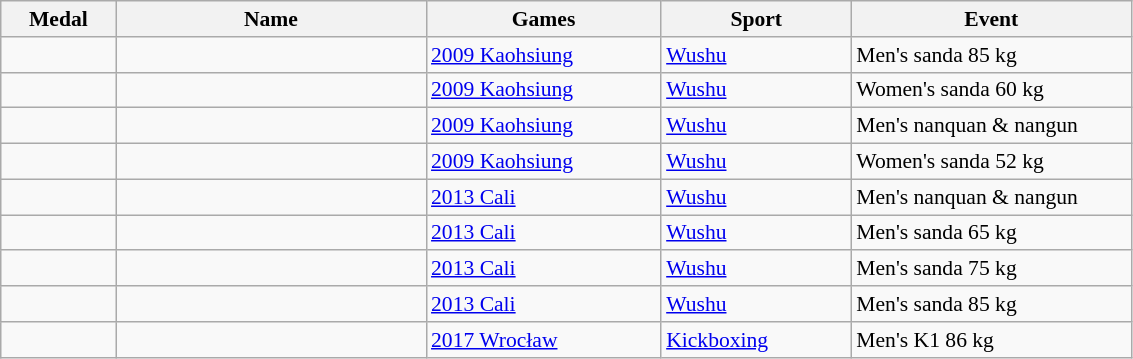<table class="wikitable sortable" style="font-size:90%">
<tr>
<th width="70">Medal</th>
<th width="200">Name</th>
<th width="150">Games</th>
<th width="120">Sport</th>
<th width="180">Event</th>
</tr>
<tr>
<td></td>
<td></td>
<td><a href='#'>2009 Kaohsiung</a></td>
<td><a href='#'>Wushu</a></td>
<td>Men's sanda 85 kg</td>
</tr>
<tr>
<td></td>
<td></td>
<td><a href='#'>2009 Kaohsiung</a></td>
<td><a href='#'>Wushu</a></td>
<td>Women's sanda 60 kg</td>
</tr>
<tr>
<td></td>
<td></td>
<td><a href='#'>2009 Kaohsiung</a></td>
<td><a href='#'>Wushu</a></td>
<td>Men's nanquan & nangun</td>
</tr>
<tr>
<td></td>
<td></td>
<td><a href='#'>2009 Kaohsiung</a></td>
<td><a href='#'>Wushu</a></td>
<td>Women's sanda 52 kg</td>
</tr>
<tr>
<td></td>
<td></td>
<td><a href='#'>2013 Cali</a></td>
<td><a href='#'>Wushu</a></td>
<td>Men's nanquan & nangun</td>
</tr>
<tr>
<td></td>
<td></td>
<td><a href='#'>2013 Cali</a></td>
<td><a href='#'>Wushu</a></td>
<td>Men's sanda 65 kg</td>
</tr>
<tr>
<td></td>
<td></td>
<td><a href='#'>2013 Cali</a></td>
<td><a href='#'>Wushu</a></td>
<td>Men's sanda 75 kg</td>
</tr>
<tr>
<td></td>
<td></td>
<td><a href='#'>2013 Cali</a></td>
<td><a href='#'>Wushu</a></td>
<td>Men's sanda 85 kg</td>
</tr>
<tr>
<td></td>
<td></td>
<td><a href='#'>2017 Wrocław</a></td>
<td><a href='#'>Kickboxing</a></td>
<td>Men's K1 86 kg</td>
</tr>
</table>
